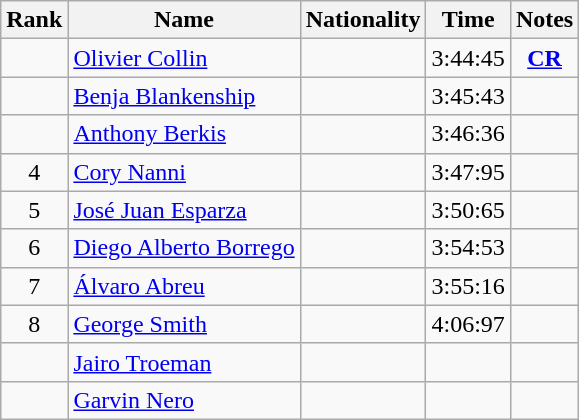<table class="wikitable sortable" style="text-align:center">
<tr>
<th>Rank</th>
<th>Name</th>
<th>Nationality</th>
<th>Time</th>
<th>Notes</th>
</tr>
<tr>
<td></td>
<td align=left><a href='#'>Olivier Collin</a></td>
<td align=left></td>
<td>3:44:45</td>
<td><a href='#'><strong>CR</strong></a></td>
</tr>
<tr>
<td></td>
<td align=left><a href='#'>Benja Blankenship</a></td>
<td align=left></td>
<td>3:45:43</td>
<td></td>
</tr>
<tr>
<td></td>
<td align=left><a href='#'>Anthony Berkis</a></td>
<td align=left></td>
<td>3:46:36</td>
<td></td>
</tr>
<tr>
<td>4</td>
<td align=left><a href='#'>Cory Nanni</a></td>
<td align=left></td>
<td>3:47:95</td>
<td></td>
</tr>
<tr>
<td>5</td>
<td align=left><a href='#'>José Juan Esparza</a></td>
<td align=left></td>
<td>3:50:65</td>
<td></td>
</tr>
<tr>
<td>6</td>
<td align=left><a href='#'>Diego Alberto Borrego</a></td>
<td align=left></td>
<td>3:54:53</td>
<td></td>
</tr>
<tr>
<td>7</td>
<td align=left><a href='#'>Álvaro Abreu</a></td>
<td align=left></td>
<td>3:55:16</td>
<td></td>
</tr>
<tr>
<td>8</td>
<td align=left><a href='#'>George Smith</a></td>
<td align=left></td>
<td>4:06:97</td>
<td></td>
</tr>
<tr>
<td></td>
<td align=left><a href='#'>Jairo Troeman</a></td>
<td align=left></td>
<td></td>
<td></td>
</tr>
<tr>
<td></td>
<td align=left><a href='#'>Garvin Nero</a></td>
<td align=left></td>
<td></td>
<td></td>
</tr>
</table>
